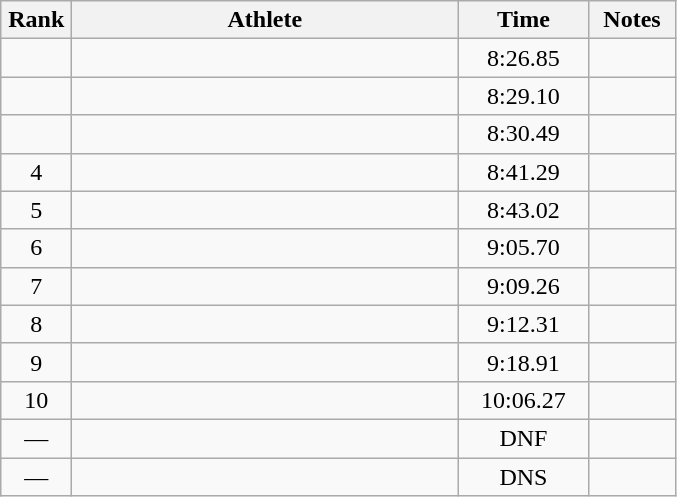<table class="wikitable" style="text-align:center">
<tr>
<th width=40>Rank</th>
<th width=250>Athlete</th>
<th width=80>Time</th>
<th width=50>Notes</th>
</tr>
<tr>
<td></td>
<td align=left></td>
<td>8:26.85</td>
<td></td>
</tr>
<tr>
<td></td>
<td align=left></td>
<td>8:29.10</td>
<td></td>
</tr>
<tr>
<td></td>
<td align=left></td>
<td>8:30.49</td>
<td></td>
</tr>
<tr>
<td>4</td>
<td align=left></td>
<td>8:41.29</td>
<td></td>
</tr>
<tr>
<td>5</td>
<td align=left></td>
<td>8:43.02</td>
<td></td>
</tr>
<tr>
<td>6</td>
<td align=left></td>
<td>9:05.70</td>
<td></td>
</tr>
<tr>
<td>7</td>
<td align=left></td>
<td>9:09.26</td>
<td></td>
</tr>
<tr>
<td>8</td>
<td align=left></td>
<td>9:12.31</td>
<td></td>
</tr>
<tr>
<td>9</td>
<td align=left></td>
<td>9:18.91</td>
<td></td>
</tr>
<tr>
<td>10</td>
<td align=left></td>
<td>10:06.27</td>
<td></td>
</tr>
<tr>
<td>—</td>
<td align=left></td>
<td>DNF</td>
<td></td>
</tr>
<tr>
<td>—</td>
<td align=left></td>
<td>DNS</td>
<td></td>
</tr>
</table>
